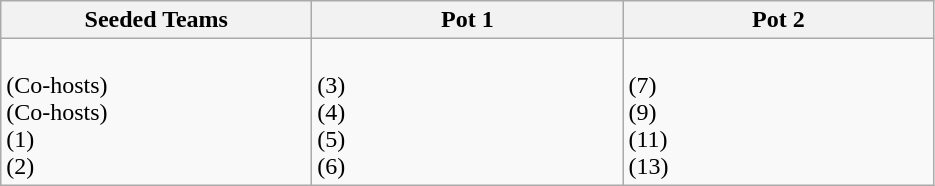<table class="wikitable">
<tr>
<th width=200>Seeded Teams</th>
<th width=200>Pot 1</th>
<th width=200>Pot 2</th>
</tr>
<tr>
<td><br> (Co-hosts)<br>
 (Co-hosts)<br>
 (1)<br>
 (2)</td>
<td><br> (3)<br>
 (4)<br>
 (5)<br>
 (6)</td>
<td><br> (7)<br>
 (9)<br>
 (11)<br>
 (13)</td>
</tr>
</table>
